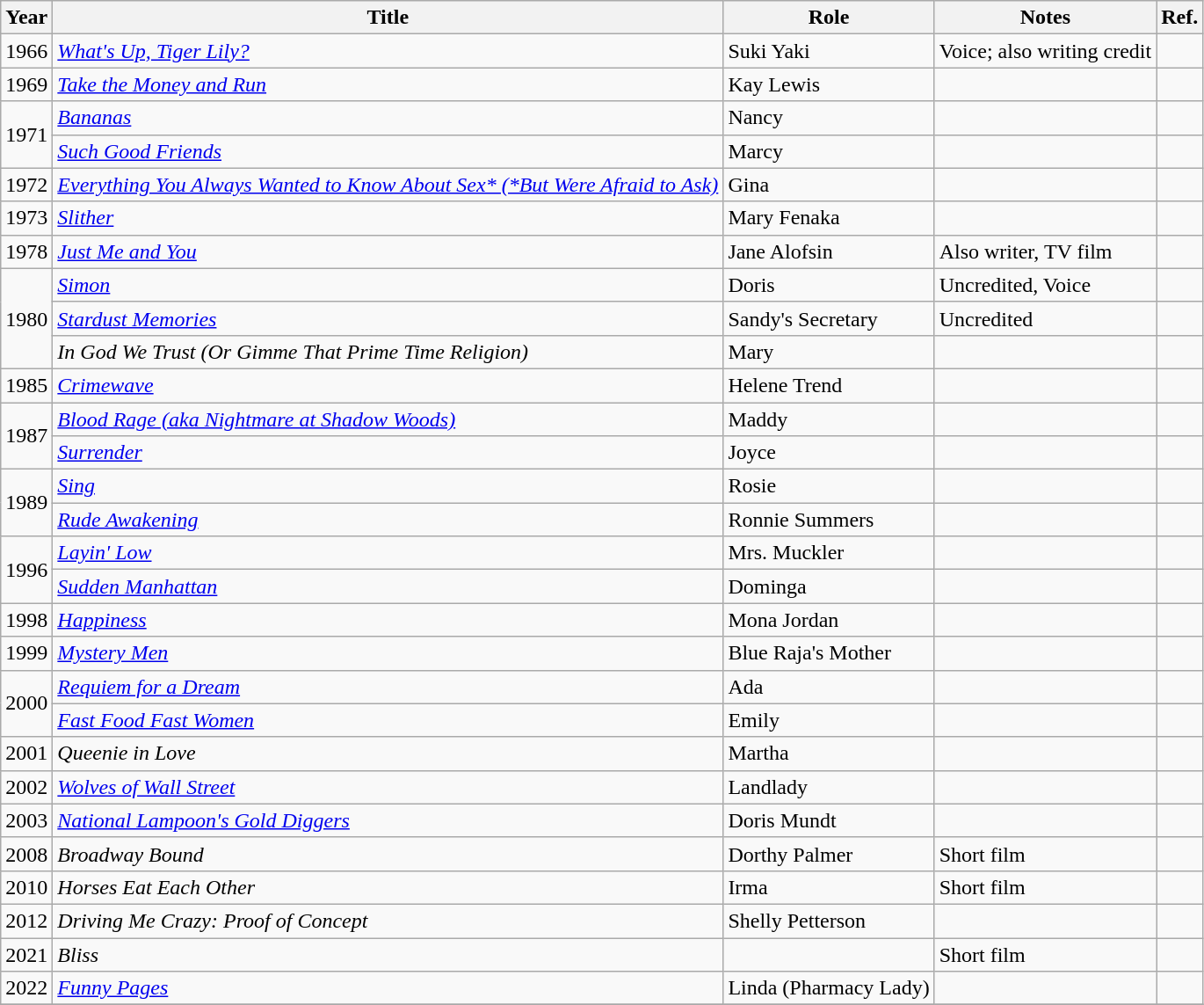<table class="wikitable sortable">
<tr>
<th>Year</th>
<th>Title</th>
<th>Role</th>
<th>Notes</th>
<th class="unsortable">Ref.</th>
</tr>
<tr>
<td>1966</td>
<td><em><a href='#'>What's Up, Tiger Lily?</a></em></td>
<td>Suki Yaki</td>
<td>Voice; also writing credit</td>
<td></td>
</tr>
<tr>
<td>1969</td>
<td><em><a href='#'>Take the Money and Run</a></em></td>
<td>Kay Lewis</td>
<td></td>
<td></td>
</tr>
<tr>
<td rowspan=2>1971</td>
<td><em><a href='#'>Bananas</a></em></td>
<td>Nancy</td>
<td></td>
<td></td>
</tr>
<tr>
<td><em><a href='#'>Such Good Friends</a></em></td>
<td>Marcy</td>
<td></td>
<td></td>
</tr>
<tr>
<td rowspan=1>1972</td>
<td><em><a href='#'>Everything You Always Wanted to Know About Sex* (*But Were Afraid to Ask)</a></em></td>
<td>Gina</td>
<td></td>
<td></td>
</tr>
<tr>
<td>1973</td>
<td><em><a href='#'>Slither</a></em></td>
<td>Mary Fenaka</td>
<td></td>
<td></td>
</tr>
<tr>
<td>1978</td>
<td><em><a href='#'>Just Me and You</a></em></td>
<td>Jane Alofsin</td>
<td>Also writer, TV film</td>
<td></td>
</tr>
<tr>
<td rowspan=3>1980</td>
<td><em><a href='#'>Simon</a></em></td>
<td>Doris</td>
<td>Uncredited, Voice</td>
<td></td>
</tr>
<tr>
<td><em><a href='#'>Stardust Memories</a></em></td>
<td>Sandy's Secretary</td>
<td>Uncredited</td>
<td></td>
</tr>
<tr>
<td><em>In God We Trust (Or Gimme That Prime Time Religion)</em></td>
<td>Mary</td>
<td></td>
<td></td>
</tr>
<tr>
<td>1985</td>
<td><em><a href='#'>Crimewave</a></em></td>
<td>Helene Trend</td>
<td></td>
<td></td>
</tr>
<tr>
<td rowspan=2>1987</td>
<td><em><a href='#'>Blood Rage (aka Nightmare at Shadow Woods)</a></em></td>
<td>Maddy</td>
<td></td>
<td></td>
</tr>
<tr>
<td><em><a href='#'>Surrender</a></em></td>
<td>Joyce</td>
<td></td>
<td></td>
</tr>
<tr>
<td rowspan=2>1989</td>
<td><em><a href='#'>Sing</a></em></td>
<td>Rosie</td>
<td></td>
<td></td>
</tr>
<tr>
<td><em><a href='#'>Rude Awakening</a></em></td>
<td>Ronnie Summers</td>
<td></td>
<td></td>
</tr>
<tr>
<td rowspan=2>1996</td>
<td><em><a href='#'>Layin' Low</a></em></td>
<td>Mrs. Muckler</td>
<td></td>
<td></td>
</tr>
<tr>
<td><em><a href='#'>Sudden Manhattan</a></em></td>
<td>Dominga</td>
<td></td>
<td></td>
</tr>
<tr>
<td>1998</td>
<td><em><a href='#'>Happiness</a></em></td>
<td>Mona Jordan</td>
<td></td>
<td></td>
</tr>
<tr>
<td>1999</td>
<td><em><a href='#'>Mystery Men</a></em></td>
<td>Blue Raja's Mother</td>
<td></td>
<td></td>
</tr>
<tr>
<td rowspan=2>2000</td>
<td><em><a href='#'>Requiem for a Dream</a></em></td>
<td>Ada</td>
<td></td>
<td></td>
</tr>
<tr>
<td><em><a href='#'>Fast Food Fast Women</a></em></td>
<td>Emily</td>
<td></td>
<td></td>
</tr>
<tr>
<td>2001</td>
<td><em>Queenie in Love</em></td>
<td>Martha</td>
<td></td>
<td></td>
</tr>
<tr>
<td>2002</td>
<td><em><a href='#'>Wolves of Wall Street</a></em></td>
<td>Landlady</td>
<td></td>
<td></td>
</tr>
<tr>
<td>2003</td>
<td><em><a href='#'>National Lampoon's Gold Diggers</a></em></td>
<td>Doris Mundt</td>
<td></td>
<td></td>
</tr>
<tr>
<td>2008</td>
<td><em>Broadway Bound</em></td>
<td>Dorthy Palmer</td>
<td>Short film</td>
<td></td>
</tr>
<tr>
<td>2010</td>
<td><em>Horses Eat Each Other</em></td>
<td>Irma</td>
<td>Short film</td>
<td></td>
</tr>
<tr>
<td>2012</td>
<td><em>Driving Me Crazy: Proof of Concept</em></td>
<td>Shelly Petterson</td>
<td></td>
<td></td>
</tr>
<tr>
<td>2021</td>
<td><em>Bliss</em></td>
<td></td>
<td>Short film</td>
<td></td>
</tr>
<tr>
<td>2022</td>
<td><em><a href='#'>Funny Pages</a></em></td>
<td>Linda (Pharmacy Lady)</td>
<td></td>
<td></td>
</tr>
<tr>
</tr>
</table>
